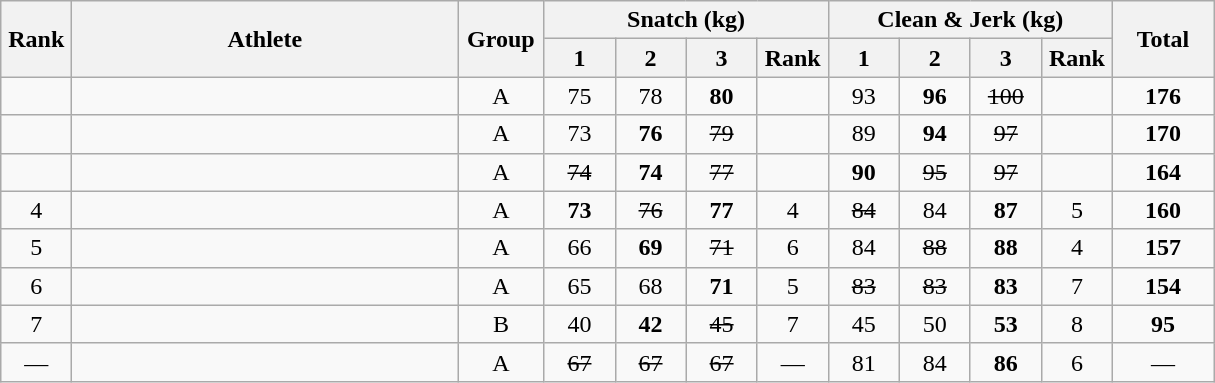<table class = "wikitable" style="text-align:center;">
<tr>
<th rowspan=2 width=40>Rank</th>
<th rowspan=2 width=250>Athlete</th>
<th rowspan=2 width=50>Group</th>
<th colspan=4>Snatch (kg)</th>
<th colspan=4>Clean & Jerk (kg)</th>
<th rowspan=2 width=60>Total</th>
</tr>
<tr>
<th width=40>1</th>
<th width=40>2</th>
<th width=40>3</th>
<th width=40>Rank</th>
<th width=40>1</th>
<th width=40>2</th>
<th width=40>3</th>
<th width=40>Rank</th>
</tr>
<tr>
<td></td>
<td align=left></td>
<td>A</td>
<td>75</td>
<td>78</td>
<td><strong>80</strong></td>
<td></td>
<td>93</td>
<td><strong>96</strong></td>
<td><s>100</s></td>
<td></td>
<td><strong>176</strong></td>
</tr>
<tr>
<td></td>
<td align=left></td>
<td>A</td>
<td>73</td>
<td><strong>76</strong></td>
<td><s>79</s></td>
<td></td>
<td>89</td>
<td><strong>94</strong></td>
<td><s>97</s></td>
<td></td>
<td><strong>170</strong></td>
</tr>
<tr>
<td></td>
<td align=left></td>
<td>A</td>
<td><s>74</s></td>
<td><strong>74</strong></td>
<td><s>77</s></td>
<td></td>
<td><strong>90</strong></td>
<td><s>95</s></td>
<td><s>97</s></td>
<td></td>
<td><strong>164</strong></td>
</tr>
<tr>
<td>4</td>
<td align=left></td>
<td>A</td>
<td><strong>73</strong></td>
<td><s>76</s></td>
<td><strong>77</strong></td>
<td>4</td>
<td><s>84</s></td>
<td>84</td>
<td><strong>87</strong></td>
<td>5</td>
<td><strong>160</strong></td>
</tr>
<tr>
<td>5</td>
<td align=left></td>
<td>A</td>
<td>66</td>
<td><strong>69</strong></td>
<td><s>71</s></td>
<td>6</td>
<td>84</td>
<td><s>88</s></td>
<td><strong>88</strong></td>
<td>4</td>
<td><strong>157</strong></td>
</tr>
<tr>
<td>6</td>
<td align=left></td>
<td>A</td>
<td>65</td>
<td>68</td>
<td><strong>71</strong></td>
<td>5</td>
<td><s>83</s></td>
<td><s>83</s></td>
<td><strong>83</strong></td>
<td>7</td>
<td><strong>154</strong></td>
</tr>
<tr>
<td>7</td>
<td align=left></td>
<td>B</td>
<td>40</td>
<td><strong>42</strong></td>
<td><s>45</s></td>
<td>7</td>
<td>45</td>
<td>50</td>
<td><strong>53</strong></td>
<td>8</td>
<td><strong>95</strong></td>
</tr>
<tr>
<td>—</td>
<td align=left></td>
<td>A</td>
<td><s>67</s></td>
<td><s>67</s></td>
<td><s>67</s></td>
<td>—</td>
<td>81</td>
<td>84</td>
<td><strong>86</strong></td>
<td>6</td>
<td>—</td>
</tr>
</table>
